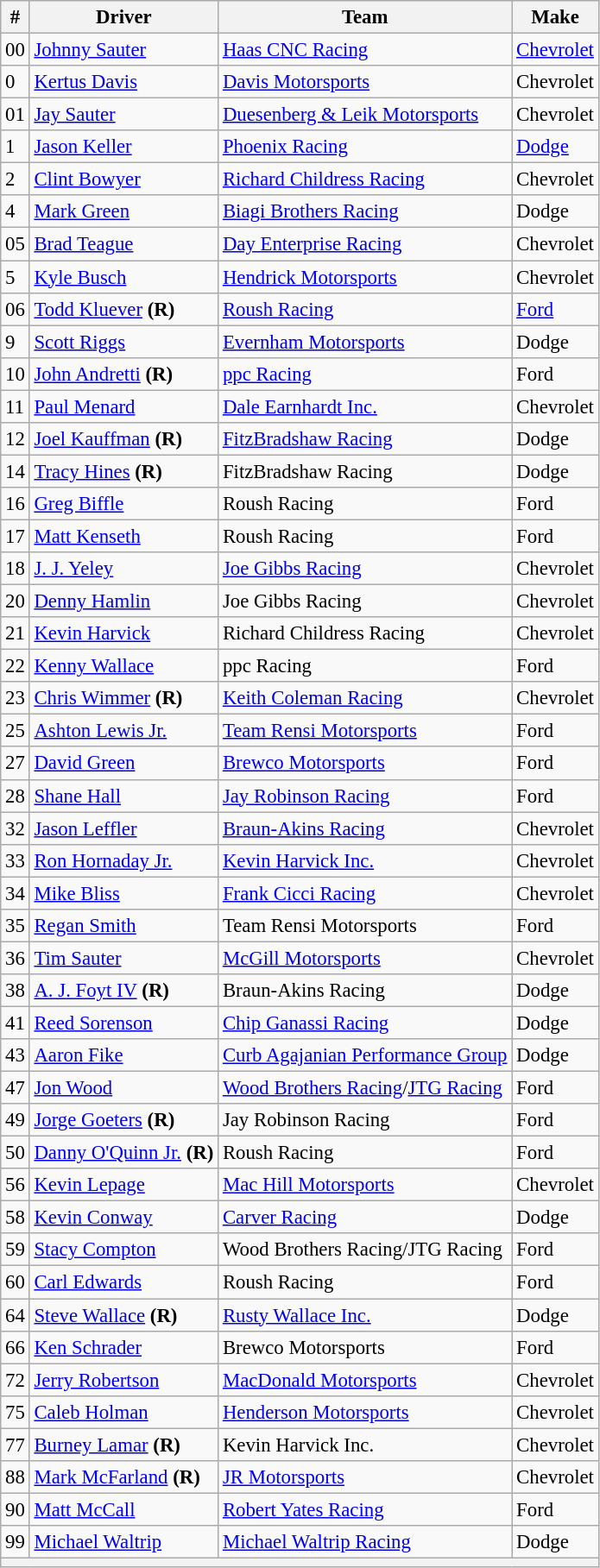<table class="wikitable" style="font-size:95%">
<tr>
<th>#</th>
<th>Driver</th>
<th>Team</th>
<th>Make</th>
</tr>
<tr>
<td>00</td>
<td><a href='#'>Johnny Sauter</a></td>
<td><a href='#'>Haas CNC Racing</a></td>
<td><a href='#'>Chevrolet</a></td>
</tr>
<tr>
<td>0</td>
<td><a href='#'>Kertus Davis</a></td>
<td><a href='#'>Davis Motorsports</a></td>
<td>Chevrolet</td>
</tr>
<tr>
<td>01</td>
<td><a href='#'>Jay Sauter</a></td>
<td><a href='#'>Duesenberg & Leik Motorsports</a></td>
<td>Chevrolet</td>
</tr>
<tr>
<td>1</td>
<td><a href='#'>Jason Keller</a></td>
<td><a href='#'>Phoenix Racing</a></td>
<td><a href='#'>Dodge</a></td>
</tr>
<tr>
<td>2</td>
<td><a href='#'>Clint Bowyer</a></td>
<td><a href='#'>Richard Childress Racing</a></td>
<td>Chevrolet</td>
</tr>
<tr>
<td>4</td>
<td><a href='#'>Mark Green</a></td>
<td><a href='#'>Biagi Brothers Racing</a></td>
<td>Dodge</td>
</tr>
<tr>
<td>05</td>
<td><a href='#'>Brad Teague</a></td>
<td><a href='#'>Day Enterprise Racing</a></td>
<td>Chevrolet</td>
</tr>
<tr>
<td>5</td>
<td><a href='#'>Kyle Busch</a></td>
<td><a href='#'>Hendrick Motorsports</a></td>
<td>Chevrolet</td>
</tr>
<tr>
<td>06</td>
<td><a href='#'>Todd Kluever</a> <strong>(R)</strong></td>
<td><a href='#'>Roush Racing</a></td>
<td><a href='#'>Ford</a></td>
</tr>
<tr>
<td>9</td>
<td><a href='#'>Scott Riggs</a></td>
<td><a href='#'>Evernham Motorsports</a></td>
<td>Dodge</td>
</tr>
<tr>
<td>10</td>
<td><a href='#'>John Andretti</a> <strong>(R)</strong></td>
<td><a href='#'>ppc Racing</a></td>
<td>Ford</td>
</tr>
<tr>
<td>11</td>
<td><a href='#'>Paul Menard</a></td>
<td><a href='#'>Dale Earnhardt Inc.</a></td>
<td>Chevrolet</td>
</tr>
<tr>
<td>12</td>
<td><a href='#'>Joel Kauffman</a> <strong>(R)</strong></td>
<td><a href='#'>FitzBradshaw Racing</a></td>
<td>Dodge</td>
</tr>
<tr>
<td>14</td>
<td><a href='#'>Tracy Hines</a> <strong>(R)</strong></td>
<td>FitzBradshaw Racing</td>
<td>Dodge</td>
</tr>
<tr>
<td>16</td>
<td><a href='#'>Greg Biffle</a></td>
<td>Roush Racing</td>
<td>Ford</td>
</tr>
<tr>
<td>17</td>
<td><a href='#'>Matt Kenseth</a></td>
<td>Roush Racing</td>
<td>Ford</td>
</tr>
<tr>
<td>18</td>
<td><a href='#'>J. J. Yeley</a></td>
<td><a href='#'>Joe Gibbs Racing</a></td>
<td>Chevrolet</td>
</tr>
<tr>
<td>20</td>
<td><a href='#'>Denny Hamlin</a></td>
<td>Joe Gibbs Racing</td>
<td>Chevrolet</td>
</tr>
<tr>
<td>21</td>
<td><a href='#'>Kevin Harvick</a></td>
<td>Richard Childress Racing</td>
<td>Chevrolet</td>
</tr>
<tr>
<td>22</td>
<td><a href='#'>Kenny Wallace</a></td>
<td>ppc Racing</td>
<td>Ford</td>
</tr>
<tr>
<td>23</td>
<td><a href='#'>Chris Wimmer</a> <strong>(R)</strong></td>
<td><a href='#'>Keith Coleman Racing</a></td>
<td>Chevrolet</td>
</tr>
<tr>
<td>25</td>
<td><a href='#'>Ashton Lewis Jr.</a></td>
<td><a href='#'>Team Rensi Motorsports</a></td>
<td>Ford</td>
</tr>
<tr>
<td>27</td>
<td><a href='#'>David Green</a></td>
<td><a href='#'>Brewco Motorsports</a></td>
<td>Ford</td>
</tr>
<tr>
<td>28</td>
<td><a href='#'>Shane Hall</a></td>
<td><a href='#'>Jay Robinson Racing</a></td>
<td>Ford</td>
</tr>
<tr>
<td>32</td>
<td><a href='#'>Jason Leffler</a></td>
<td><a href='#'>Braun-Akins Racing</a></td>
<td>Chevrolet</td>
</tr>
<tr>
<td>33</td>
<td><a href='#'>Ron Hornaday Jr.</a></td>
<td><a href='#'>Kevin Harvick Inc.</a></td>
<td>Chevrolet</td>
</tr>
<tr>
<td>34</td>
<td><a href='#'>Mike Bliss</a></td>
<td><a href='#'>Frank Cicci Racing</a></td>
<td>Chevrolet</td>
</tr>
<tr>
<td>35</td>
<td><a href='#'>Regan Smith</a></td>
<td>Team Rensi Motorsports</td>
<td>Ford</td>
</tr>
<tr>
<td>36</td>
<td><a href='#'>Tim Sauter</a></td>
<td><a href='#'>McGill Motorsports</a></td>
<td>Chevrolet</td>
</tr>
<tr>
<td>38</td>
<td><a href='#'>A. J. Foyt IV</a> <strong>(R)</strong></td>
<td>Braun-Akins Racing</td>
<td>Dodge</td>
</tr>
<tr>
<td>41</td>
<td><a href='#'>Reed Sorenson</a></td>
<td><a href='#'>Chip Ganassi Racing</a></td>
<td>Dodge</td>
</tr>
<tr>
<td>43</td>
<td><a href='#'>Aaron Fike</a></td>
<td><a href='#'>Curb Agajanian Performance Group</a></td>
<td>Dodge</td>
</tr>
<tr>
<td>47</td>
<td><a href='#'>Jon Wood</a></td>
<td><a href='#'>Wood Brothers Racing</a>/<a href='#'>JTG Racing</a></td>
<td>Ford</td>
</tr>
<tr>
<td>49</td>
<td><a href='#'>Jorge Goeters</a> <strong>(R)</strong></td>
<td>Jay Robinson Racing</td>
<td>Ford</td>
</tr>
<tr>
<td>50</td>
<td><a href='#'>Danny O'Quinn Jr.</a> <strong>(R)</strong></td>
<td>Roush Racing</td>
<td>Ford</td>
</tr>
<tr>
<td>56</td>
<td><a href='#'>Kevin Lepage</a></td>
<td><a href='#'>Mac Hill Motorsports</a></td>
<td>Chevrolet</td>
</tr>
<tr>
<td>58</td>
<td><a href='#'>Kevin Conway</a></td>
<td><a href='#'>Carver Racing</a></td>
<td>Dodge</td>
</tr>
<tr>
<td>59</td>
<td><a href='#'>Stacy Compton</a></td>
<td>Wood Brothers Racing/JTG Racing</td>
<td>Ford</td>
</tr>
<tr>
<td>60</td>
<td><a href='#'>Carl Edwards</a></td>
<td>Roush Racing</td>
<td>Ford</td>
</tr>
<tr>
<td>64</td>
<td><a href='#'>Steve Wallace</a> <strong>(R)</strong></td>
<td><a href='#'>Rusty Wallace Inc.</a></td>
<td>Dodge</td>
</tr>
<tr>
<td>66</td>
<td><a href='#'>Ken Schrader</a></td>
<td>Brewco Motorsports</td>
<td>Ford</td>
</tr>
<tr>
<td>72</td>
<td><a href='#'>Jerry Robertson</a></td>
<td><a href='#'>MacDonald Motorsports</a></td>
<td>Chevrolet</td>
</tr>
<tr>
<td>75</td>
<td><a href='#'>Caleb Holman</a></td>
<td><a href='#'>Henderson Motorsports</a></td>
<td>Chevrolet</td>
</tr>
<tr>
<td>77</td>
<td><a href='#'>Burney Lamar</a> <strong>(R)</strong></td>
<td>Kevin Harvick Inc.</td>
<td>Chevrolet</td>
</tr>
<tr>
<td>88</td>
<td><a href='#'>Mark McFarland</a> <strong>(R)</strong></td>
<td><a href='#'>JR Motorsports</a></td>
<td>Chevrolet</td>
</tr>
<tr>
<td>90</td>
<td><a href='#'>Matt McCall</a></td>
<td><a href='#'>Robert Yates Racing</a></td>
<td>Ford</td>
</tr>
<tr>
<td>99</td>
<td><a href='#'>Michael Waltrip</a></td>
<td><a href='#'>Michael Waltrip Racing</a></td>
<td>Dodge</td>
</tr>
<tr>
<th colspan="4"></th>
</tr>
</table>
